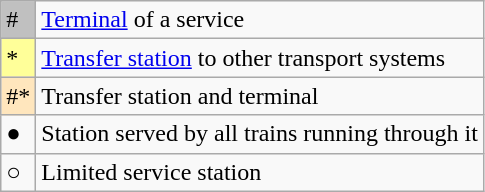<table class="wikitable">
<tr>
<td style="background-color:#C0C0C0">#</td>
<td><a href='#'>Terminal</a> of a service</td>
</tr>
<tr>
<td style="background-color:#FFFF99">*</td>
<td><a href='#'>Transfer station</a> to other transport systems</td>
</tr>
<tr>
<td style="background-color:#FFE6BD">#*</td>
<td>Transfer station and terminal</td>
</tr>
<tr>
<td>●</td>
<td>Station served by all trains running through it</td>
</tr>
<tr>
<td>○</td>
<td>Limited service station</td>
</tr>
</table>
